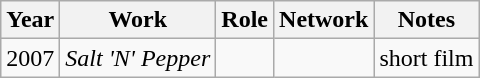<table class="wikitable sortable plainrowable">
<tr>
<th>Year</th>
<th>Work</th>
<th>Role</th>
<th>Network</th>
<th>Notes</th>
</tr>
<tr>
<td>2007</td>
<td><em>Salt 'N' Pepper</em></td>
<td></td>
<td></td>
<td>short film</td>
</tr>
</table>
